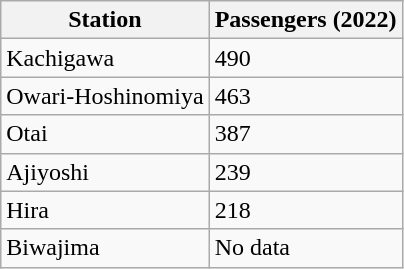<table class="wikitable">
<tr>
<th>Station</th>
<th>Passengers (2022)</th>
</tr>
<tr>
<td>Kachigawa</td>
<td>490</td>
</tr>
<tr>
<td>Owari-Hoshinomiya</td>
<td>463</td>
</tr>
<tr>
<td>Otai</td>
<td>387</td>
</tr>
<tr>
<td>Ajiyoshi</td>
<td>239</td>
</tr>
<tr>
<td>Hira</td>
<td>218</td>
</tr>
<tr>
<td>Biwajima</td>
<td>No data</td>
</tr>
</table>
